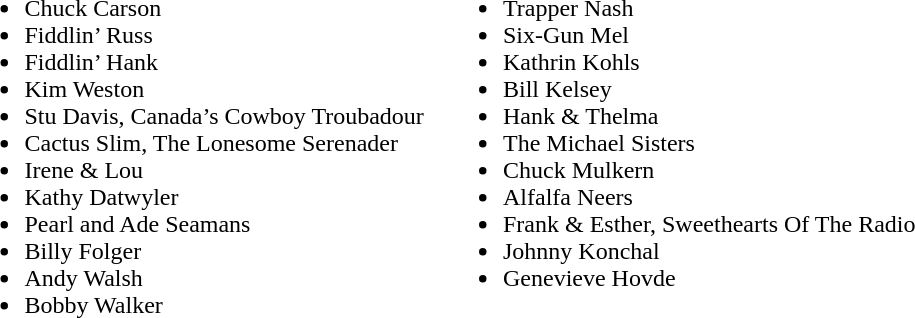<table>
<tr>
<td width="50%" valign="top"><br><ul><li>Chuck Carson</li><li>Fiddlin’ Russ</li><li>Fiddlin’ Hank</li><li>Kim Weston</li><li>Stu Davis, Canada’s Cowboy Troubadour</li><li>Cactus Slim, The Lonesome Serenader</li><li>Irene & Lou</li><li>Kathy Datwyler</li><li>Pearl and Ade Seamans</li><li>Billy Folger</li><li>Andy Walsh</li><li>Bobby Walker</li></ul></td>
<td width="50%" valign="top"><br><ul><li>Trapper Nash</li><li>Six-Gun Mel</li><li>Kathrin Kohls</li><li>Bill Kelsey</li><li>Hank & Thelma</li><li>The Michael Sisters</li><li>Chuck Mulkern</li><li>Alfalfa Neers</li><li>Frank & Esther, Sweethearts Of The Radio</li><li>Johnny Konchal</li><li>Genevieve Hovde</li></ul></td>
</tr>
</table>
